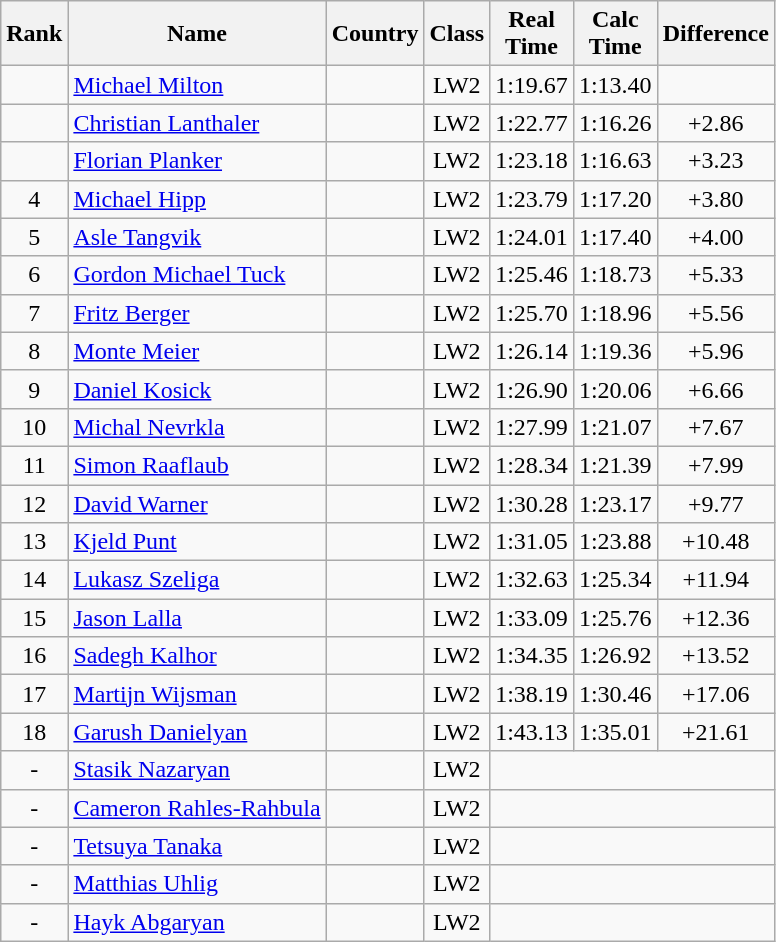<table class="wikitable sortable" style="text-align:center">
<tr>
<th>Rank</th>
<th>Name</th>
<th>Country</th>
<th>Class</th>
<th>Real<br>Time</th>
<th>Calc<br>Time</th>
<th Class="unsortable">Difference</th>
</tr>
<tr>
<td></td>
<td align=left><a href='#'>Michael Milton</a></td>
<td align=left></td>
<td>LW2</td>
<td>1:19.67</td>
<td>1:13.40</td>
</tr>
<tr>
<td></td>
<td align=left><a href='#'>Christian Lanthaler</a></td>
<td align=left></td>
<td>LW2</td>
<td>1:22.77</td>
<td>1:16.26</td>
<td>+2.86</td>
</tr>
<tr>
<td></td>
<td align=left><a href='#'>Florian Planker</a></td>
<td align=left></td>
<td>LW2</td>
<td>1:23.18</td>
<td>1:16.63</td>
<td>+3.23</td>
</tr>
<tr>
<td>4</td>
<td align=left><a href='#'>Michael Hipp</a></td>
<td align=left></td>
<td>LW2</td>
<td>1:23.79</td>
<td>1:17.20</td>
<td>+3.80</td>
</tr>
<tr>
<td>5</td>
<td align=left><a href='#'>Asle Tangvik</a></td>
<td align=left></td>
<td>LW2</td>
<td>1:24.01</td>
<td>1:17.40</td>
<td>+4.00</td>
</tr>
<tr>
<td>6</td>
<td align=left><a href='#'>Gordon Michael Tuck</a></td>
<td align=left></td>
<td>LW2</td>
<td>1:25.46</td>
<td>1:18.73</td>
<td>+5.33</td>
</tr>
<tr>
<td>7</td>
<td align=left><a href='#'>Fritz Berger</a></td>
<td align=left></td>
<td>LW2</td>
<td>1:25.70</td>
<td>1:18.96</td>
<td>+5.56</td>
</tr>
<tr>
<td>8</td>
<td align=left><a href='#'>Monte Meier</a></td>
<td align=left></td>
<td>LW2</td>
<td>1:26.14</td>
<td>1:19.36</td>
<td>+5.96</td>
</tr>
<tr>
<td>9</td>
<td align=left><a href='#'>Daniel Kosick</a></td>
<td align=left></td>
<td>LW2</td>
<td>1:26.90</td>
<td>1:20.06</td>
<td>+6.66</td>
</tr>
<tr>
<td>10</td>
<td align=left><a href='#'>Michal Nevrkla</a></td>
<td align=left></td>
<td>LW2</td>
<td>1:27.99</td>
<td>1:21.07</td>
<td>+7.67</td>
</tr>
<tr>
<td>11</td>
<td align=left><a href='#'>Simon Raaflaub</a></td>
<td align=left></td>
<td>LW2</td>
<td>1:28.34</td>
<td>1:21.39</td>
<td>+7.99</td>
</tr>
<tr>
<td>12</td>
<td align=left><a href='#'>David Warner</a></td>
<td align=left></td>
<td>LW2</td>
<td>1:30.28</td>
<td>1:23.17</td>
<td>+9.77</td>
</tr>
<tr>
<td>13</td>
<td align=left><a href='#'>Kjeld Punt</a></td>
<td align=left></td>
<td>LW2</td>
<td>1:31.05</td>
<td>1:23.88</td>
<td>+10.48</td>
</tr>
<tr>
<td>14</td>
<td align=left><a href='#'>Lukasz Szeliga</a></td>
<td align=left></td>
<td>LW2</td>
<td>1:32.63</td>
<td>1:25.34</td>
<td>+11.94</td>
</tr>
<tr>
<td>15</td>
<td align=left><a href='#'>Jason Lalla</a></td>
<td align=left></td>
<td>LW2</td>
<td>1:33.09</td>
<td>1:25.76</td>
<td>+12.36</td>
</tr>
<tr>
<td>16</td>
<td align=left><a href='#'>Sadegh Kalhor</a></td>
<td align=left></td>
<td>LW2</td>
<td>1:34.35</td>
<td>1:26.92</td>
<td>+13.52</td>
</tr>
<tr>
<td>17</td>
<td align=left><a href='#'>Martijn Wijsman</a></td>
<td align=left></td>
<td>LW2</td>
<td>1:38.19</td>
<td>1:30.46</td>
<td>+17.06</td>
</tr>
<tr>
<td>18</td>
<td align=left><a href='#'>Garush Danielyan</a></td>
<td align=left></td>
<td>LW2</td>
<td>1:43.13</td>
<td>1:35.01</td>
<td>+21.61</td>
</tr>
<tr>
<td>-</td>
<td align=left><a href='#'>Stasik Nazaryan</a></td>
<td align=left></td>
<td>LW2</td>
<td colspan=3></td>
</tr>
<tr>
<td>-</td>
<td align=left><a href='#'>Cameron Rahles-Rahbula</a></td>
<td align=left></td>
<td>LW2</td>
<td colspan=3></td>
</tr>
<tr>
<td>-</td>
<td align=left><a href='#'>Tetsuya Tanaka</a></td>
<td align=left></td>
<td>LW2</td>
<td colspan=3></td>
</tr>
<tr>
<td>-</td>
<td align=left><a href='#'>Matthias Uhlig</a></td>
<td align=left></td>
<td>LW2</td>
<td colspan=3></td>
</tr>
<tr>
<td>-</td>
<td align=left><a href='#'>Hayk Abgaryan</a></td>
<td align=left></td>
<td>LW2</td>
<td colspan=3></td>
</tr>
</table>
